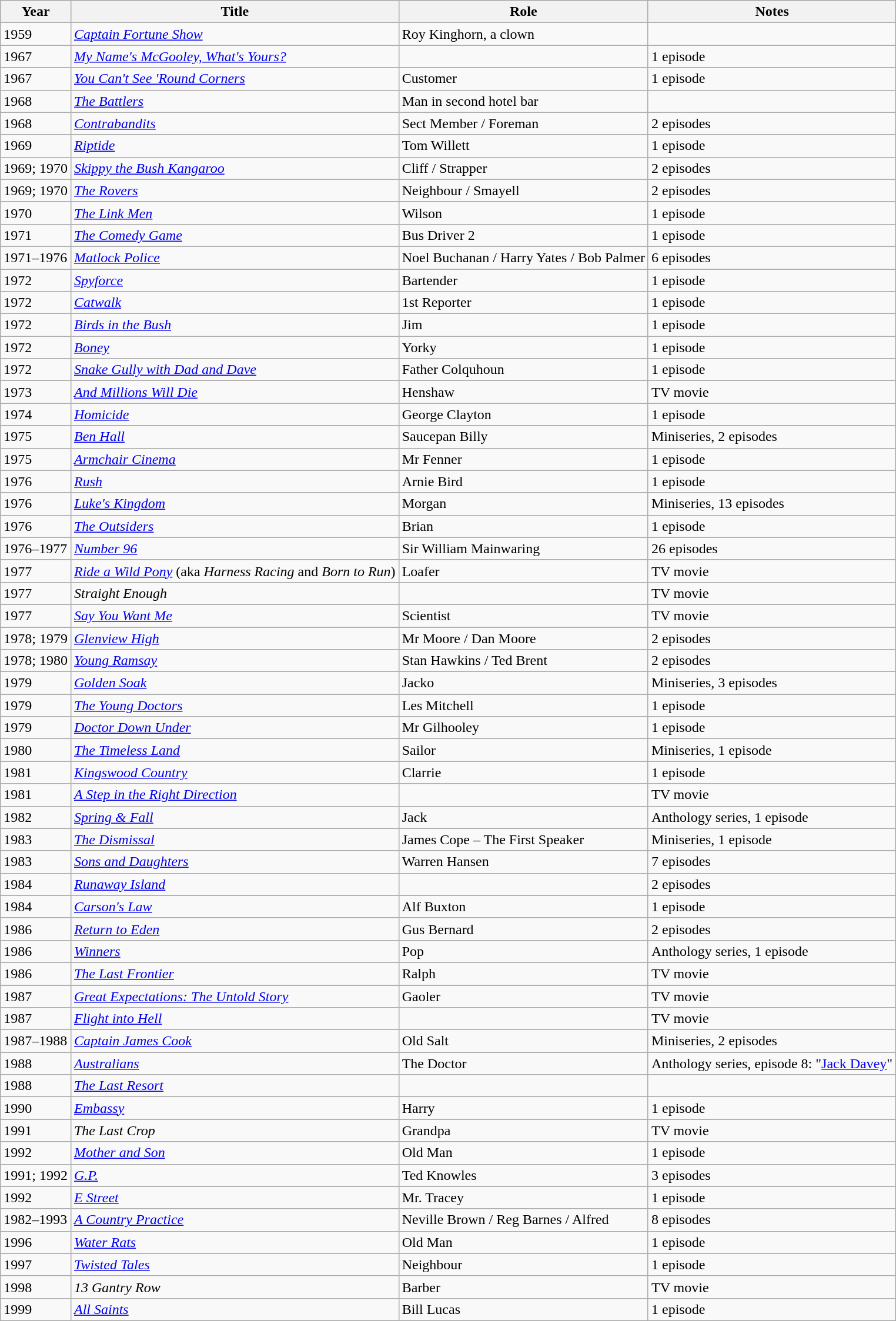<table class="wikitable">
<tr>
<th>Year</th>
<th>Title</th>
<th>Role</th>
<th>Notes</th>
</tr>
<tr>
<td>1959</td>
<td><em><a href='#'>Captain Fortune Show</a></em></td>
<td>Roy Kinghorn, a clown</td>
<td></td>
</tr>
<tr>
<td>1967</td>
<td><em><a href='#'>My Name's McGooley, What's Yours?</a></em></td>
<td></td>
<td>1 episode</td>
</tr>
<tr>
<td>1967</td>
<td><em><a href='#'>You Can't See 'Round Corners</a></em></td>
<td>Customer</td>
<td>1 episode</td>
</tr>
<tr>
<td>1968</td>
<td><em><a href='#'>The Battlers</a></em></td>
<td>Man in second hotel bar</td>
<td></td>
</tr>
<tr>
<td>1968</td>
<td><em><a href='#'>Contrabandits</a></em></td>
<td>Sect Member / Foreman</td>
<td>2 episodes</td>
</tr>
<tr>
<td>1969</td>
<td><em><a href='#'>Riptide</a></em></td>
<td>Tom Willett</td>
<td>1 episode</td>
</tr>
<tr>
<td>1969; 1970</td>
<td><em><a href='#'>Skippy the Bush Kangaroo</a></em></td>
<td>Cliff / Strapper</td>
<td>2 episodes</td>
</tr>
<tr>
<td>1969; 1970</td>
<td><em><a href='#'>The Rovers</a></em></td>
<td>Neighbour / Smayell</td>
<td>2 episodes</td>
</tr>
<tr>
<td>1970</td>
<td><em><a href='#'>The Link Men</a></em></td>
<td>Wilson</td>
<td>1 episode</td>
</tr>
<tr>
<td>1971</td>
<td><em><a href='#'>The Comedy Game</a></em></td>
<td>Bus Driver 2</td>
<td>1 episode</td>
</tr>
<tr>
<td>1971–1976</td>
<td><em><a href='#'>Matlock Police</a></em></td>
<td>Noel Buchanan / Harry Yates / Bob Palmer</td>
<td>6 episodes</td>
</tr>
<tr>
<td>1972</td>
<td><em><a href='#'>Spyforce</a></em></td>
<td>Bartender</td>
<td>1 episode</td>
</tr>
<tr>
<td>1972</td>
<td><em><a href='#'>Catwalk</a></em></td>
<td>1st Reporter</td>
<td>1 episode</td>
</tr>
<tr>
<td>1972</td>
<td><em><a href='#'>Birds in the Bush</a></em></td>
<td>Jim</td>
<td>1 episode</td>
</tr>
<tr>
<td>1972</td>
<td><em><a href='#'>Boney</a></em></td>
<td>Yorky</td>
<td>1 episode</td>
</tr>
<tr>
<td>1972</td>
<td><em><a href='#'>Snake Gully with Dad and Dave</a></em></td>
<td>Father Colquhoun</td>
<td>1 episode</td>
</tr>
<tr>
<td>1973</td>
<td><em><a href='#'>And Millions Will Die</a></em></td>
<td>Henshaw</td>
<td>TV movie</td>
</tr>
<tr>
<td>1974</td>
<td><em><a href='#'>Homicide</a></em></td>
<td>George Clayton</td>
<td>1 episode</td>
</tr>
<tr>
<td>1975</td>
<td><em><a href='#'>Ben Hall</a></em></td>
<td>Saucepan Billy</td>
<td>Miniseries, 2 episodes</td>
</tr>
<tr>
<td>1975</td>
<td><em><a href='#'>Armchair Cinema</a></em></td>
<td>Mr Fenner</td>
<td>1 episode</td>
</tr>
<tr>
<td>1976</td>
<td><em><a href='#'>Rush</a></em></td>
<td>Arnie Bird</td>
<td>1 episode</td>
</tr>
<tr>
<td>1976</td>
<td><em><a href='#'>Luke's Kingdom</a></em></td>
<td>Morgan</td>
<td>Miniseries, 13 episodes</td>
</tr>
<tr>
<td>1976</td>
<td><em><a href='#'>The Outsiders</a></em></td>
<td>Brian</td>
<td>1 episode</td>
</tr>
<tr>
<td>1976–1977</td>
<td><em><a href='#'>Number 96</a></em></td>
<td>Sir William Mainwaring</td>
<td>26 episodes</td>
</tr>
<tr>
<td>1977</td>
<td><em><a href='#'>Ride a Wild Pony</a></em> (aka <em>Harness Racing</em> and <em>Born to Run</em>)</td>
<td>Loafer</td>
<td>TV movie</td>
</tr>
<tr>
<td>1977</td>
<td><em>Straight Enough</em></td>
<td></td>
<td>TV movie</td>
</tr>
<tr>
<td>1977</td>
<td><em><a href='#'>Say You Want Me</a></em></td>
<td>Scientist</td>
<td>TV movie</td>
</tr>
<tr>
<td>1978; 1979</td>
<td><em><a href='#'>Glenview High</a></em></td>
<td>Mr Moore / Dan Moore</td>
<td>2 episodes</td>
</tr>
<tr>
<td>1978; 1980</td>
<td><em><a href='#'>Young Ramsay</a></em></td>
<td>Stan Hawkins / Ted Brent</td>
<td>2 episodes</td>
</tr>
<tr>
<td>1979</td>
<td><em><a href='#'>Golden Soak</a></em></td>
<td>Jacko</td>
<td>Miniseries, 3 episodes</td>
</tr>
<tr>
<td>1979</td>
<td><em><a href='#'>The Young Doctors</a></em></td>
<td>Les Mitchell</td>
<td>1 episode</td>
</tr>
<tr>
<td>1979</td>
<td><em><a href='#'>Doctor Down Under</a></em></td>
<td>Mr Gilhooley</td>
<td>1 episode</td>
</tr>
<tr>
<td>1980</td>
<td><em><a href='#'>The Timeless Land</a></em></td>
<td>Sailor</td>
<td>Miniseries, 1 episode</td>
</tr>
<tr>
<td>1981</td>
<td><em><a href='#'>Kingswood Country</a></em></td>
<td>Clarrie</td>
<td>1 episode</td>
</tr>
<tr>
<td>1981</td>
<td><em><a href='#'>A Step in the Right Direction</a></em></td>
<td></td>
<td>TV movie</td>
</tr>
<tr>
<td>1982</td>
<td><em><a href='#'>Spring & Fall</a></em></td>
<td>Jack</td>
<td>Anthology series, 1 episode</td>
</tr>
<tr>
<td>1983</td>
<td><em><a href='#'>The Dismissal</a></em></td>
<td>James Cope – The First Speaker</td>
<td>Miniseries, 1 episode</td>
</tr>
<tr>
<td>1983</td>
<td><em><a href='#'>Sons and Daughters</a></em></td>
<td>Warren Hansen</td>
<td>7 episodes</td>
</tr>
<tr>
<td>1984</td>
<td><em><a href='#'>Runaway Island</a></em></td>
<td></td>
<td>2 episodes</td>
</tr>
<tr>
<td>1984</td>
<td><em><a href='#'>Carson's Law</a></em></td>
<td>Alf Buxton</td>
<td>1 episode</td>
</tr>
<tr>
<td>1986</td>
<td><em><a href='#'>Return to Eden</a></em></td>
<td>Gus Bernard</td>
<td>2 episodes</td>
</tr>
<tr>
<td>1986</td>
<td><em><a href='#'>Winners</a></em></td>
<td>Pop</td>
<td>Anthology series, 1 episode</td>
</tr>
<tr>
<td>1986</td>
<td><em><a href='#'>The Last Frontier</a></em></td>
<td>Ralph</td>
<td>TV movie</td>
</tr>
<tr>
<td>1987</td>
<td><em><a href='#'>Great Expectations: The Untold Story</a></em></td>
<td>Gaoler</td>
<td>TV movie</td>
</tr>
<tr>
<td>1987</td>
<td><em><a href='#'>Flight into Hell</a></em></td>
<td></td>
<td>TV movie</td>
</tr>
<tr>
<td>1987–1988</td>
<td><em><a href='#'>Captain James Cook</a></em></td>
<td>Old Salt</td>
<td>Miniseries, 2 episodes</td>
</tr>
<tr>
<td>1988</td>
<td><em><a href='#'>Australians</a></em></td>
<td>The Doctor</td>
<td>Anthology series, episode 8: "<a href='#'>Jack Davey</a>"</td>
</tr>
<tr>
<td>1988</td>
<td><em><a href='#'>The Last Resort</a></em></td>
<td></td>
<td></td>
</tr>
<tr>
<td>1990</td>
<td><em><a href='#'>Embassy</a></em></td>
<td>Harry</td>
<td>1 episode</td>
</tr>
<tr>
<td>1991</td>
<td><em>The Last Crop</em></td>
<td>Grandpa</td>
<td>TV movie</td>
</tr>
<tr>
<td>1992</td>
<td><em><a href='#'>Mother and Son</a></em></td>
<td>Old Man</td>
<td>1 episode</td>
</tr>
<tr>
<td>1991; 1992</td>
<td><em><a href='#'>G.P.</a></em></td>
<td>Ted Knowles</td>
<td>3 episodes</td>
</tr>
<tr>
<td>1992</td>
<td><em><a href='#'>E Street</a></em></td>
<td>Mr. Tracey</td>
<td>1 episode</td>
</tr>
<tr>
<td>1982–1993</td>
<td><em><a href='#'>A Country Practice</a></em></td>
<td>Neville Brown / Reg Barnes / Alfred</td>
<td>8 episodes</td>
</tr>
<tr>
<td>1996</td>
<td><em><a href='#'>Water Rats</a></em></td>
<td>Old Man</td>
<td>1 episode</td>
</tr>
<tr>
<td>1997</td>
<td><em><a href='#'>Twisted Tales</a></em></td>
<td>Neighbour</td>
<td>1 episode</td>
</tr>
<tr>
<td>1998</td>
<td><em>13 Gantry Row</em></td>
<td>Barber</td>
<td>TV movie</td>
</tr>
<tr>
<td>1999</td>
<td><em><a href='#'>All Saints</a></em></td>
<td>Bill Lucas</td>
<td>1 episode</td>
</tr>
</table>
